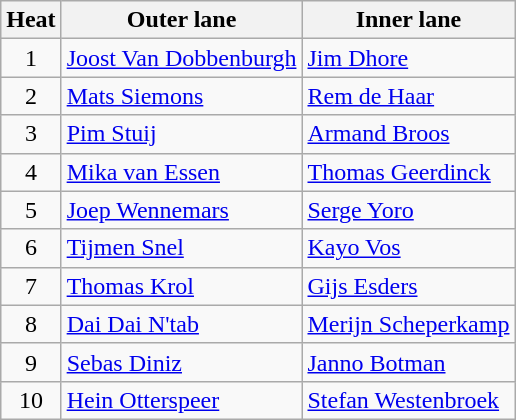<table class="wikitable">
<tr>
<th>Heat</th>
<th>Outer lane</th>
<th>Inner lane</th>
</tr>
<tr>
<td align="center">1</td>
<td><a href='#'>Joost Van Dobbenburgh</a></td>
<td><a href='#'>Jim Dhore</a></td>
</tr>
<tr>
<td align="center">2</td>
<td><a href='#'>Mats Siemons</a></td>
<td><a href='#'>Rem de Haar</a></td>
</tr>
<tr>
<td align="center">3</td>
<td><a href='#'>Pim Stuij</a></td>
<td><a href='#'>Armand Broos</a></td>
</tr>
<tr>
<td align="center">4</td>
<td><a href='#'>Mika van Essen</a></td>
<td><a href='#'>Thomas Geerdinck</a></td>
</tr>
<tr>
<td align="center">5</td>
<td><a href='#'>Joep Wennemars</a></td>
<td><a href='#'>Serge Yoro</a></td>
</tr>
<tr>
<td align="center">6</td>
<td><a href='#'>Tijmen Snel</a></td>
<td><a href='#'>Kayo Vos</a></td>
</tr>
<tr>
<td align="center">7</td>
<td><a href='#'>Thomas Krol</a></td>
<td><a href='#'>Gijs Esders</a></td>
</tr>
<tr>
<td align="center">8</td>
<td><a href='#'>Dai Dai N'tab</a></td>
<td><a href='#'>Merijn Scheperkamp</a></td>
</tr>
<tr>
<td align="center">9</td>
<td><a href='#'>Sebas Diniz</a></td>
<td><a href='#'>Janno Botman</a></td>
</tr>
<tr>
<td align="center">10</td>
<td><a href='#'>Hein Otterspeer</a></td>
<td><a href='#'>Stefan Westenbroek</a></td>
</tr>
</table>
